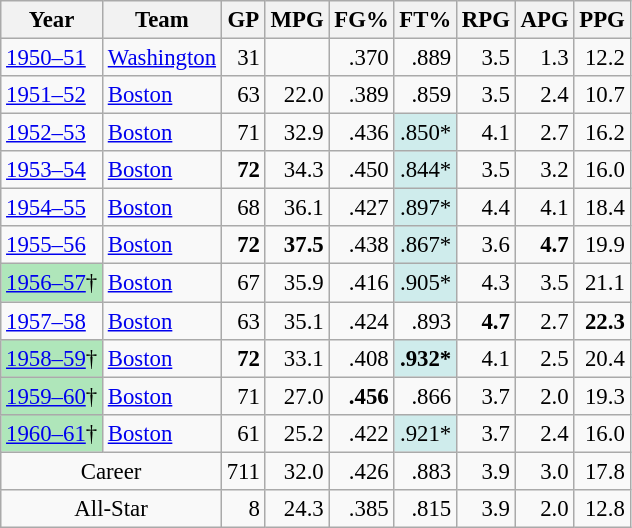<table class="wikitable sortable" style="font-size:95%; text-align:right;">
<tr>
<th>Year</th>
<th>Team</th>
<th>GP</th>
<th>MPG</th>
<th>FG%</th>
<th>FT%</th>
<th>RPG</th>
<th>APG</th>
<th>PPG</th>
</tr>
<tr>
<td style="text-align:left;"><a href='#'>1950–51</a></td>
<td style="text-align:left;"><a href='#'>Washington</a></td>
<td>31</td>
<td></td>
<td>.370</td>
<td>.889</td>
<td>3.5</td>
<td>1.3</td>
<td>12.2</td>
</tr>
<tr>
<td style="text-align:left;"><a href='#'>1951–52</a></td>
<td style="text-align:left;"><a href='#'>Boston</a></td>
<td>63</td>
<td>22.0</td>
<td>.389</td>
<td>.859</td>
<td>3.5</td>
<td>2.4</td>
<td>10.7</td>
</tr>
<tr>
<td style="text-align:left;"><a href='#'>1952–53</a></td>
<td style="text-align:left;"><a href='#'>Boston</a></td>
<td>71</td>
<td>32.9</td>
<td>.436</td>
<td style="background:#cfecec;">.850*</td>
<td>4.1</td>
<td>2.7</td>
<td>16.2</td>
</tr>
<tr>
<td style="text-align:left;"><a href='#'>1953–54</a></td>
<td style="text-align:left;"><a href='#'>Boston</a></td>
<td><strong>72</strong></td>
<td>34.3</td>
<td>.450</td>
<td style="background:#cfecec;">.844*</td>
<td>3.5</td>
<td>3.2</td>
<td>16.0</td>
</tr>
<tr>
<td style="text-align:left;"><a href='#'>1954–55</a></td>
<td style="text-align:left;"><a href='#'>Boston</a></td>
<td>68</td>
<td>36.1</td>
<td>.427</td>
<td style="background:#cfecec;">.897*</td>
<td>4.4</td>
<td>4.1</td>
<td>18.4</td>
</tr>
<tr>
<td style="text-align:left;"><a href='#'>1955–56</a></td>
<td style="text-align:left;"><a href='#'>Boston</a></td>
<td><strong>72</strong></td>
<td><strong>37.5</strong></td>
<td>.438</td>
<td style="background:#cfecec;">.867*</td>
<td>3.6</td>
<td><strong>4.7</strong></td>
<td>19.9</td>
</tr>
<tr>
<td style="text-align:left;background:#AFE6BA"><a href='#'>1956–57</a>†</td>
<td style="text-align:left;"><a href='#'>Boston</a></td>
<td>67</td>
<td>35.9</td>
<td>.416</td>
<td style="background:#cfecec;">.905*</td>
<td>4.3</td>
<td>3.5</td>
<td>21.1</td>
</tr>
<tr>
<td style="text-align:left;"><a href='#'>1957–58</a></td>
<td style="text-align:left;"><a href='#'>Boston</a></td>
<td>63</td>
<td>35.1</td>
<td>.424</td>
<td>.893</td>
<td><strong>4.7</strong></td>
<td>2.7</td>
<td><strong>22.3</strong></td>
</tr>
<tr>
<td style="text-align:left;background:#AFE6BA"><a href='#'>1958–59</a>†</td>
<td style="text-align:left;"><a href='#'>Boston</a></td>
<td><strong>72</strong></td>
<td>33.1</td>
<td>.408</td>
<td style="background:#cfecec;"><strong>.932*</strong></td>
<td>4.1</td>
<td>2.5</td>
<td>20.4</td>
</tr>
<tr>
<td style="text-align:left;background:#AFE6BA"><a href='#'>1959–60</a>†</td>
<td style="text-align:left;"><a href='#'>Boston</a></td>
<td>71</td>
<td>27.0</td>
<td><strong>.456</strong></td>
<td>.866</td>
<td>3.7</td>
<td>2.0</td>
<td>19.3</td>
</tr>
<tr>
<td style="text-align:left;background:#AFE6BA"><a href='#'>1960–61</a>†</td>
<td style="text-align:left;"><a href='#'>Boston</a></td>
<td>61</td>
<td>25.2</td>
<td>.422</td>
<td style="background:#cfecec;">.921*</td>
<td>3.7</td>
<td>2.4</td>
<td>16.0</td>
</tr>
<tr class="sortbottom">
<td colspan="2" style="text-align:center;">Career</td>
<td>711</td>
<td>32.0</td>
<td>.426</td>
<td>.883</td>
<td>3.9</td>
<td>3.0</td>
<td>17.8</td>
</tr>
<tr class="sortbottom">
<td colspan="2" style="text-align:center;">All-Star</td>
<td>8</td>
<td>24.3</td>
<td>.385</td>
<td>.815</td>
<td>3.9</td>
<td>2.0</td>
<td>12.8</td>
</tr>
</table>
